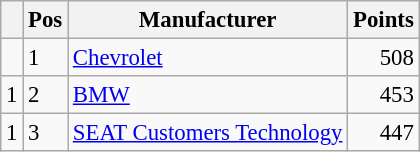<table class="wikitable" style="font-size: 95%;">
<tr>
<th></th>
<th>Pos</th>
<th>Manufacturer</th>
<th>Points</th>
</tr>
<tr>
<td align="left"></td>
<td>1</td>
<td> <a href='#'>Chevrolet</a></td>
<td align="right">508</td>
</tr>
<tr>
<td align="left"> 1</td>
<td>2</td>
<td> <a href='#'>BMW</a></td>
<td align="right">453</td>
</tr>
<tr>
<td align="left"> 1</td>
<td>3</td>
<td> <a href='#'>SEAT Customers Technology</a></td>
<td align="right">447</td>
</tr>
</table>
